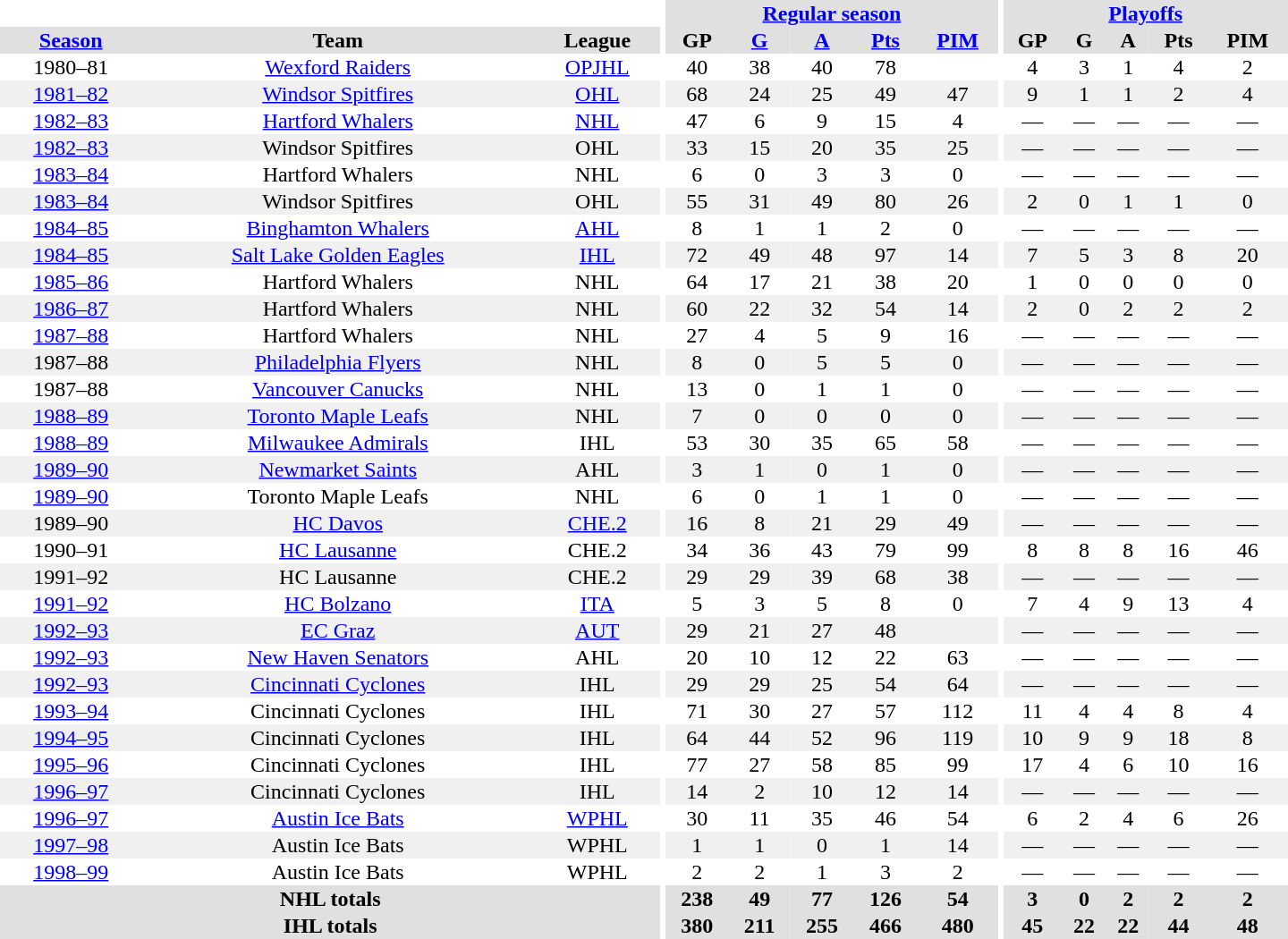<table border="0" cellpadding="1" cellspacing="0" style="text-align:center; width:60em">
<tr bgcolor="#e0e0e0">
<th colspan="3" bgcolor="#ffffff"></th>
<th rowspan="100" bgcolor="#ffffff"></th>
<th colspan="5"><a href='#'>Regular season</a></th>
<th rowspan="100" bgcolor="#ffffff"></th>
<th colspan="5"><a href='#'>Playoffs</a></th>
</tr>
<tr bgcolor="#e0e0e0">
<th><a href='#'>Season</a></th>
<th>Team</th>
<th>League</th>
<th>GP</th>
<th><a href='#'>G</a></th>
<th><a href='#'>A</a></th>
<th><a href='#'>Pts</a></th>
<th><a href='#'>PIM</a></th>
<th>GP</th>
<th>G</th>
<th>A</th>
<th>Pts</th>
<th>PIM</th>
</tr>
<tr>
<td>1980–81</td>
<td><a href='#'>Wexford Raiders</a></td>
<td><a href='#'>OPJHL</a></td>
<td>40</td>
<td>38</td>
<td>40</td>
<td>78</td>
<td></td>
<td>4</td>
<td>3</td>
<td>1</td>
<td>4</td>
<td>2</td>
</tr>
<tr bgcolor="#f0f0f0">
<td><a href='#'>1981–82</a></td>
<td><a href='#'>Windsor Spitfires</a></td>
<td><a href='#'>OHL</a></td>
<td>68</td>
<td>24</td>
<td>25</td>
<td>49</td>
<td>47</td>
<td>9</td>
<td>1</td>
<td>1</td>
<td>2</td>
<td>4</td>
</tr>
<tr>
<td><a href='#'>1982–83</a></td>
<td><a href='#'>Hartford Whalers</a></td>
<td><a href='#'>NHL</a></td>
<td>47</td>
<td>6</td>
<td>9</td>
<td>15</td>
<td>4</td>
<td>—</td>
<td>—</td>
<td>—</td>
<td>—</td>
<td>—</td>
</tr>
<tr bgcolor="#f0f0f0">
<td><a href='#'>1982–83</a></td>
<td>Windsor Spitfires</td>
<td>OHL</td>
<td>33</td>
<td>15</td>
<td>20</td>
<td>35</td>
<td>25</td>
<td>—</td>
<td>—</td>
<td>—</td>
<td>—</td>
<td>—</td>
</tr>
<tr>
<td><a href='#'>1983–84</a></td>
<td>Hartford Whalers</td>
<td>NHL</td>
<td>6</td>
<td>0</td>
<td>3</td>
<td>3</td>
<td>0</td>
<td>—</td>
<td>—</td>
<td>—</td>
<td>—</td>
<td>—</td>
</tr>
<tr bgcolor="#f0f0f0">
<td><a href='#'>1983–84</a></td>
<td>Windsor Spitfires</td>
<td>OHL</td>
<td>55</td>
<td>31</td>
<td>49</td>
<td>80</td>
<td>26</td>
<td>2</td>
<td>0</td>
<td>1</td>
<td>1</td>
<td>0</td>
</tr>
<tr>
<td><a href='#'>1984–85</a></td>
<td><a href='#'>Binghamton Whalers</a></td>
<td><a href='#'>AHL</a></td>
<td>8</td>
<td>1</td>
<td>1</td>
<td>2</td>
<td>0</td>
<td>—</td>
<td>—</td>
<td>—</td>
<td>—</td>
<td>—</td>
</tr>
<tr bgcolor="#f0f0f0">
<td><a href='#'>1984–85</a></td>
<td><a href='#'>Salt Lake Golden Eagles</a></td>
<td><a href='#'>IHL</a></td>
<td>72</td>
<td>49</td>
<td>48</td>
<td>97</td>
<td>14</td>
<td>7</td>
<td>5</td>
<td>3</td>
<td>8</td>
<td>20</td>
</tr>
<tr>
<td><a href='#'>1985–86</a></td>
<td>Hartford Whalers</td>
<td>NHL</td>
<td>64</td>
<td>17</td>
<td>21</td>
<td>38</td>
<td>20</td>
<td>1</td>
<td>0</td>
<td>0</td>
<td>0</td>
<td>0</td>
</tr>
<tr bgcolor="#f0f0f0">
<td><a href='#'>1986–87</a></td>
<td>Hartford Whalers</td>
<td>NHL</td>
<td>60</td>
<td>22</td>
<td>32</td>
<td>54</td>
<td>14</td>
<td>2</td>
<td>0</td>
<td>2</td>
<td>2</td>
<td>2</td>
</tr>
<tr>
<td><a href='#'>1987–88</a></td>
<td>Hartford Whalers</td>
<td>NHL</td>
<td>27</td>
<td>4</td>
<td>5</td>
<td>9</td>
<td>16</td>
<td>—</td>
<td>—</td>
<td>—</td>
<td>—</td>
<td>—</td>
</tr>
<tr bgcolor="#f0f0f0">
<td>1987–88</td>
<td><a href='#'>Philadelphia Flyers</a></td>
<td>NHL</td>
<td>8</td>
<td>0</td>
<td>5</td>
<td>5</td>
<td>0</td>
<td>—</td>
<td>—</td>
<td>—</td>
<td>—</td>
<td>—</td>
</tr>
<tr>
<td>1987–88</td>
<td><a href='#'>Vancouver Canucks</a></td>
<td>NHL</td>
<td>13</td>
<td>0</td>
<td>1</td>
<td>1</td>
<td>0</td>
<td>—</td>
<td>—</td>
<td>—</td>
<td>—</td>
<td>—</td>
</tr>
<tr bgcolor="#f0f0f0">
<td><a href='#'>1988–89</a></td>
<td><a href='#'>Toronto Maple Leafs</a></td>
<td>NHL</td>
<td>7</td>
<td>0</td>
<td>0</td>
<td>0</td>
<td>0</td>
<td>—</td>
<td>—</td>
<td>—</td>
<td>—</td>
<td>—</td>
</tr>
<tr>
<td><a href='#'>1988–89</a></td>
<td><a href='#'>Milwaukee Admirals</a></td>
<td>IHL</td>
<td>53</td>
<td>30</td>
<td>35</td>
<td>65</td>
<td>58</td>
<td>—</td>
<td>—</td>
<td>—</td>
<td>—</td>
<td>—</td>
</tr>
<tr bgcolor="#f0f0f0">
<td><a href='#'>1989–90</a></td>
<td><a href='#'>Newmarket Saints</a></td>
<td>AHL</td>
<td>3</td>
<td>1</td>
<td>0</td>
<td>1</td>
<td>0</td>
<td>—</td>
<td>—</td>
<td>—</td>
<td>—</td>
<td>—</td>
</tr>
<tr>
<td><a href='#'>1989–90</a></td>
<td>Toronto Maple Leafs</td>
<td>NHL</td>
<td>6</td>
<td>0</td>
<td>1</td>
<td>1</td>
<td>0</td>
<td>—</td>
<td>—</td>
<td>—</td>
<td>—</td>
<td>—</td>
</tr>
<tr bgcolor="#f0f0f0">
<td>1989–90</td>
<td><a href='#'>HC Davos</a></td>
<td><a href='#'>CHE.2</a></td>
<td>16</td>
<td>8</td>
<td>21</td>
<td>29</td>
<td>49</td>
<td>—</td>
<td>—</td>
<td>—</td>
<td>—</td>
<td>—</td>
</tr>
<tr>
<td>1990–91</td>
<td><a href='#'>HC Lausanne</a></td>
<td>CHE.2</td>
<td>34</td>
<td>36</td>
<td>43</td>
<td>79</td>
<td>99</td>
<td>8</td>
<td>8</td>
<td>8</td>
<td>16</td>
<td>46</td>
</tr>
<tr bgcolor="#f0f0f0">
<td>1991–92</td>
<td>HC Lausanne</td>
<td>CHE.2</td>
<td>29</td>
<td>29</td>
<td>39</td>
<td>68</td>
<td>38</td>
<td>—</td>
<td>—</td>
<td>—</td>
<td>—</td>
<td>—</td>
</tr>
<tr>
<td><a href='#'>1991–92</a></td>
<td><a href='#'>HC Bolzano</a></td>
<td><a href='#'>ITA</a></td>
<td>5</td>
<td>3</td>
<td>5</td>
<td>8</td>
<td>0</td>
<td>7</td>
<td>4</td>
<td>9</td>
<td>13</td>
<td>4</td>
</tr>
<tr bgcolor="#f0f0f0">
<td><a href='#'>1992–93</a></td>
<td><a href='#'>EC Graz</a></td>
<td><a href='#'>AUT</a></td>
<td>29</td>
<td>21</td>
<td>27</td>
<td>48</td>
<td></td>
<td>—</td>
<td>—</td>
<td>—</td>
<td>—</td>
<td>—</td>
</tr>
<tr>
<td><a href='#'>1992–93</a></td>
<td><a href='#'>New Haven Senators</a></td>
<td>AHL</td>
<td>20</td>
<td>10</td>
<td>12</td>
<td>22</td>
<td>63</td>
<td>—</td>
<td>—</td>
<td>—</td>
<td>—</td>
<td>—</td>
</tr>
<tr bgcolor="#f0f0f0">
<td><a href='#'>1992–93</a></td>
<td><a href='#'>Cincinnati Cyclones</a></td>
<td>IHL</td>
<td>29</td>
<td>29</td>
<td>25</td>
<td>54</td>
<td>64</td>
<td>—</td>
<td>—</td>
<td>—</td>
<td>—</td>
<td>—</td>
</tr>
<tr>
<td><a href='#'>1993–94</a></td>
<td>Cincinnati Cyclones</td>
<td>IHL</td>
<td>71</td>
<td>30</td>
<td>27</td>
<td>57</td>
<td>112</td>
<td>11</td>
<td>4</td>
<td>4</td>
<td>8</td>
<td>4</td>
</tr>
<tr bgcolor="#f0f0f0">
<td><a href='#'>1994–95</a></td>
<td>Cincinnati Cyclones</td>
<td>IHL</td>
<td>64</td>
<td>44</td>
<td>52</td>
<td>96</td>
<td>119</td>
<td>10</td>
<td>9</td>
<td>9</td>
<td>18</td>
<td>8</td>
</tr>
<tr>
<td><a href='#'>1995–96</a></td>
<td>Cincinnati Cyclones</td>
<td>IHL</td>
<td>77</td>
<td>27</td>
<td>58</td>
<td>85</td>
<td>99</td>
<td>17</td>
<td>4</td>
<td>6</td>
<td>10</td>
<td>16</td>
</tr>
<tr bgcolor="#f0f0f0">
<td><a href='#'>1996–97</a></td>
<td>Cincinnati Cyclones</td>
<td>IHL</td>
<td>14</td>
<td>2</td>
<td>10</td>
<td>12</td>
<td>14</td>
<td>—</td>
<td>—</td>
<td>—</td>
<td>—</td>
<td>—</td>
</tr>
<tr>
<td><a href='#'>1996–97</a></td>
<td><a href='#'>Austin Ice Bats</a></td>
<td><a href='#'>WPHL</a></td>
<td>30</td>
<td>11</td>
<td>35</td>
<td>46</td>
<td>54</td>
<td>6</td>
<td>2</td>
<td>4</td>
<td>6</td>
<td>26</td>
</tr>
<tr bgcolor="#f0f0f0">
<td><a href='#'>1997–98</a></td>
<td>Austin Ice Bats</td>
<td>WPHL</td>
<td>1</td>
<td>1</td>
<td>0</td>
<td>1</td>
<td>14</td>
<td>—</td>
<td>—</td>
<td>—</td>
<td>—</td>
<td>—</td>
</tr>
<tr>
<td><a href='#'>1998–99</a></td>
<td>Austin Ice Bats</td>
<td>WPHL</td>
<td>2</td>
<td>2</td>
<td>1</td>
<td>3</td>
<td>2</td>
<td>—</td>
<td>—</td>
<td>—</td>
<td>—</td>
<td>—</td>
</tr>
<tr style="background:#e0e0e0;">
<th colspan="3">NHL totals</th>
<th>238</th>
<th>49</th>
<th>77</th>
<th>126</th>
<th>54</th>
<th>3</th>
<th>0</th>
<th>2</th>
<th>2</th>
<th>2</th>
</tr>
<tr style="background:#e0e0e0;">
<th colspan="3">IHL totals</th>
<th>380</th>
<th>211</th>
<th>255</th>
<th>466</th>
<th>480</th>
<th>45</th>
<th>22</th>
<th>22</th>
<th>44</th>
<th>48</th>
</tr>
</table>
